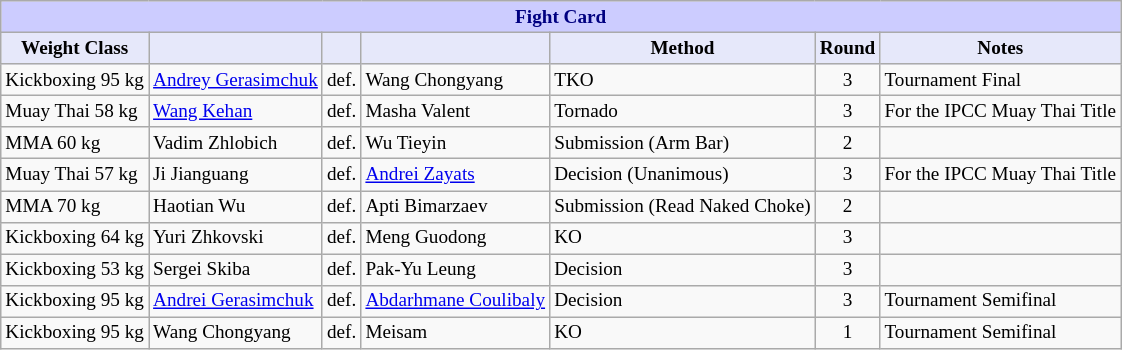<table class="wikitable" style="font-size: 80%;">
<tr>
<th colspan="8" style="background-color: #ccf; color: #000080; text-align: center;"><strong>Fight Card</strong></th>
</tr>
<tr>
<th colspan="1" style="background-color: #E6E8FA; color: #000000; text-align: center;">Weight Class</th>
<th colspan="1" style="background-color: #E6E8FA; color: #000000; text-align: center;"></th>
<th colspan="1" style="background-color: #E6E8FA; color: #000000; text-align: center;"></th>
<th colspan="1" style="background-color: #E6E8FA; color: #000000; text-align: center;"></th>
<th colspan="1" style="background-color: #E6E8FA; color: #000000; text-align: center;">Method</th>
<th colspan="1" style="background-color: #E6E8FA; color: #000000; text-align: center;">Round</th>
<th colspan="1" style="background-color: #E6E8FA; color: #000000; text-align: center;">Notes</th>
</tr>
<tr>
<td>Kickboxing 95 kg</td>
<td> <a href='#'>Andrey Gerasimchuk</a></td>
<td align=center>def.</td>
<td> Wang Chongyang</td>
<td>TKO</td>
<td align=center>3</td>
<td>Tournament Final</td>
</tr>
<tr>
<td>Muay Thai 58 kg</td>
<td> <a href='#'>Wang Kehan</a></td>
<td align=center>def.</td>
<td> Masha Valent</td>
<td>Tornado</td>
<td align=center>3</td>
<td>For the IPCC Muay Thai Title</td>
</tr>
<tr>
<td>MMA 60 kg</td>
<td> Vadim Zhlobich</td>
<td align=center>def.</td>
<td> Wu Tieyin</td>
<td>Submission (Arm Bar)</td>
<td align=center>2</td>
<td></td>
</tr>
<tr>
<td>Muay Thai 57 kg</td>
<td> Ji Jianguang</td>
<td align=center>def.</td>
<td> <a href='#'>Andrei Zayats</a></td>
<td>Decision (Unanimous)</td>
<td align=center>3</td>
<td>For the IPCC Muay Thai Title</td>
</tr>
<tr>
<td>MMA 70 kg</td>
<td> Haotian Wu</td>
<td align=center>def.</td>
<td> Apti Bimarzaev</td>
<td>Submission (Read Naked Choke)</td>
<td align=center>2</td>
<td></td>
</tr>
<tr>
<td>Kickboxing 64 kg</td>
<td> Yuri Zhkovski</td>
<td align=center>def.</td>
<td> Meng Guodong</td>
<td>KO</td>
<td align=center>3</td>
<td></td>
</tr>
<tr>
<td>Kickboxing 53 kg</td>
<td> Sergei Skiba</td>
<td align=center>def.</td>
<td> Pak-Yu Leung</td>
<td>Decision</td>
<td align=center>3</td>
<td></td>
</tr>
<tr>
<td>Kickboxing 95 kg</td>
<td> <a href='#'>Andrei Gerasimchuk</a></td>
<td align=center>def.</td>
<td> <a href='#'>Abdarhmane Coulibaly</a></td>
<td>Decision</td>
<td align=center>3</td>
<td>Tournament Semifinal</td>
</tr>
<tr>
<td>Kickboxing 95 kg</td>
<td> Wang Chongyang</td>
<td align=center>def.</td>
<td> Meisam</td>
<td>KO</td>
<td align=center>1</td>
<td>Tournament Semifinal</td>
</tr>
</table>
